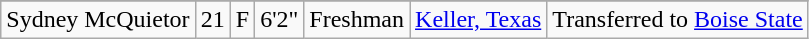<table class="wikitable sortable" border="1" style="text-align: center;">
<tr align=center>
</tr>
<tr>
<td>Sydney McQuietor</td>
<td>21</td>
<td>F</td>
<td>6'2"</td>
<td>Freshman</td>
<td><a href='#'>Keller, Texas</a></td>
<td>Transferred to <a href='#'>Boise State</a></td>
</tr>
</table>
